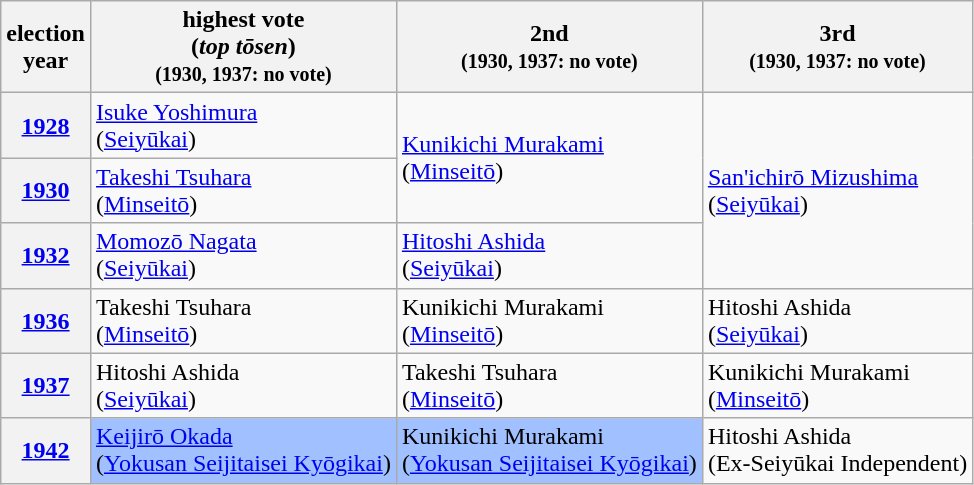<table class="wikitable" border="1">
<tr>
<th>election<br>year</th>
<th>highest vote<br>(<em>top tōsen</em>)<br><small>(1930, 1937: no vote)</small></th>
<th>2nd<br><small>(1930, 1937: no vote)</small></th>
<th>3rd<br><small>(1930, 1937: no vote)</small></th>
</tr>
<tr>
<th><a href='#'>1928</a></th>
<td><a href='#'>Isuke Yoshimura</a><br>(<a href='#'>Seiyūkai</a>)</td>
<td rowspan="2" ><a href='#'>Kunikichi Murakami</a><br>(<a href='#'>Minseitō</a>)</td>
<td rowspan="3" ><a href='#'>San'ichirō Mizushima</a><br>(<a href='#'>Seiyūkai</a>)</td>
</tr>
<tr>
<th><a href='#'>1930</a></th>
<td><a href='#'>Takeshi Tsuhara</a><br>(<a href='#'>Minseitō</a>)</td>
</tr>
<tr>
<th><a href='#'>1932</a></th>
<td><a href='#'>Momozō Nagata</a><br>(<a href='#'>Seiyūkai</a>)</td>
<td><a href='#'>Hitoshi Ashida</a><br>(<a href='#'>Seiyūkai</a>)</td>
</tr>
<tr>
<th><a href='#'>1936</a></th>
<td>Takeshi Tsuhara<br>(<a href='#'>Minseitō</a>)</td>
<td>Kunikichi Murakami<br>(<a href='#'>Minseitō</a>)</td>
<td>Hitoshi Ashida<br>(<a href='#'>Seiyūkai</a>)</td>
</tr>
<tr>
<th><a href='#'>1937</a></th>
<td>Hitoshi Ashida<br>(<a href='#'>Seiyūkai</a>)</td>
<td>Takeshi Tsuhara<br>(<a href='#'>Minseitō</a>)</td>
<td>Kunikichi Murakami<br>(<a href='#'>Minseitō</a>)</td>
</tr>
<tr>
<th><a href='#'>1942</a></th>
<td bgcolor="#A0C0FF"><a href='#'>Keijirō Okada</a><br> (<a href='#'>Yokusan Seijitaisei Kyōgikai</a>)</td>
<td bgcolor="#A0C0FF">Kunikichi Murakami<br> (<a href='#'>Yokusan Seijitaisei Kyōgikai</a>)</td>
<td>Hitoshi Ashida<br> (Ex-Seiyūkai Independent)</td>
</tr>
</table>
